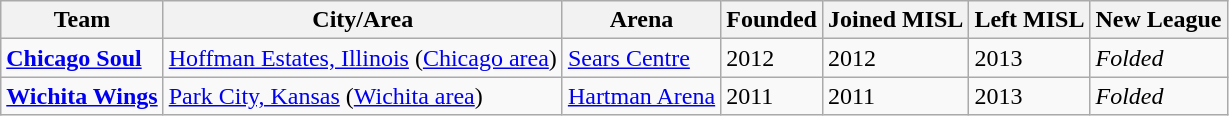<table class="wikitable">
<tr>
<th>Team</th>
<th>City/Area</th>
<th>Arena</th>
<th>Founded</th>
<th>Joined MISL</th>
<th>Left MISL</th>
<th>New League</th>
</tr>
<tr>
<td><strong><a href='#'>Chicago Soul</a></strong></td>
<td><a href='#'>Hoffman Estates, Illinois</a> (<a href='#'>Chicago area</a>)</td>
<td><a href='#'>Sears Centre</a></td>
<td>2012</td>
<td>2012</td>
<td>2013</td>
<td><em>Folded</em></td>
</tr>
<tr>
<td><strong><a href='#'>Wichita Wings</a></strong></td>
<td><a href='#'>Park City, Kansas</a> (<a href='#'>Wichita area</a>)</td>
<td><a href='#'>Hartman Arena</a></td>
<td>2011</td>
<td>2011</td>
<td>2013</td>
<td><em>Folded</em></td>
</tr>
</table>
